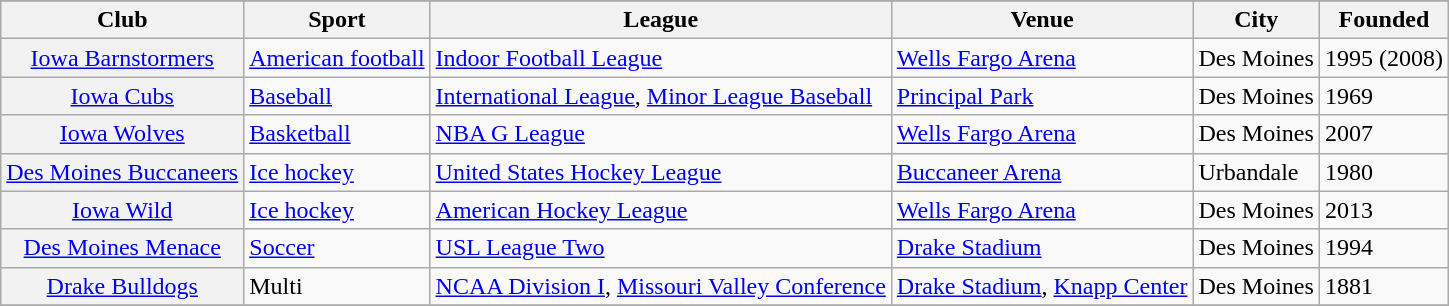<table class="wikitable sortable">
<tr>
</tr>
<tr>
<th scope="col">Club</th>
<th scope="col">Sport</th>
<th scope="col">League</th>
<th scope="col">Venue</th>
<th scope="col">City</th>
<th scope="col">Founded</th>
</tr>
<tr>
<th scope="row" style="font-weight: normal;"><a href='#'>Iowa Barnstormers</a></th>
<td><a href='#'>American football</a></td>
<td><a href='#'>Indoor Football League</a></td>
<td><a href='#'>Wells Fargo Arena</a></td>
<td>Des Moines</td>
<td>1995 (2008)</td>
</tr>
<tr>
<th scope="row" style="font-weight: normal;"><a href='#'>Iowa Cubs</a></th>
<td><a href='#'>Baseball</a></td>
<td><a href='#'>International League</a>, <a href='#'>Minor League Baseball</a></td>
<td><a href='#'>Principal Park</a></td>
<td>Des Moines</td>
<td>1969</td>
</tr>
<tr>
<th scope="row" style="font-weight: normal;"><a href='#'>Iowa Wolves</a></th>
<td><a href='#'>Basketball</a></td>
<td><a href='#'>NBA G League</a></td>
<td><a href='#'>Wells Fargo Arena</a></td>
<td>Des Moines</td>
<td>2007</td>
</tr>
<tr>
<th scope="row" style="font-weight: normal;"><a href='#'>Des Moines Buccaneers</a></th>
<td><a href='#'>Ice hockey</a></td>
<td><a href='#'>United States Hockey League</a></td>
<td><a href='#'>Buccaneer Arena</a></td>
<td>Urbandale</td>
<td>1980</td>
</tr>
<tr>
<th scope="row" style="font-weight: normal;"><a href='#'>Iowa Wild</a></th>
<td><a href='#'>Ice hockey</a></td>
<td><a href='#'>American Hockey League</a></td>
<td><a href='#'>Wells Fargo Arena</a></td>
<td>Des Moines</td>
<td>2013</td>
</tr>
<tr>
<th scope="row" style="font-weight: normal;"><a href='#'>Des Moines Menace</a></th>
<td><a href='#'>Soccer</a></td>
<td><a href='#'>USL League Two</a></td>
<td><a href='#'>Drake Stadium</a></td>
<td>Des Moines</td>
<td>1994</td>
</tr>
<tr>
<th scope="row" style="font-weight: normal;"><a href='#'>Drake Bulldogs</a></th>
<td>Multi</td>
<td><a href='#'>NCAA Division I</a>, <a href='#'>Missouri Valley Conference</a></td>
<td><a href='#'>Drake Stadium</a>, <a href='#'>Knapp Center</a></td>
<td>Des Moines</td>
<td>1881</td>
</tr>
<tr>
</tr>
</table>
